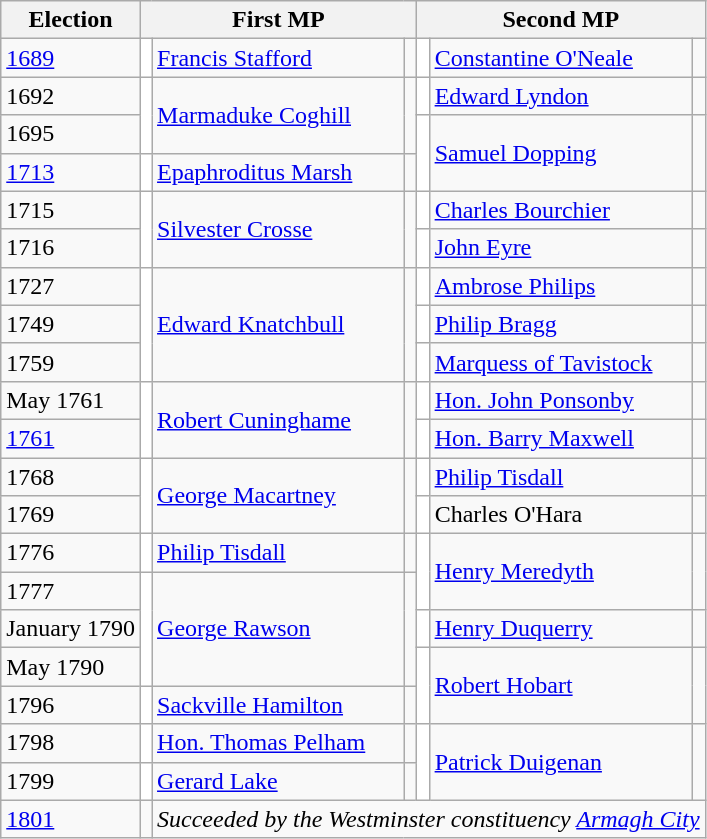<table class="wikitable">
<tr>
<th>Election</th>
<th colspan=3>First MP</th>
<th colspan=3>Second MP</th>
</tr>
<tr>
<td><a href='#'>1689</a></td>
<td style="background-color: white"></td>
<td><a href='#'>Francis Stafford</a></td>
<td></td>
<td style="background-color: white"></td>
<td><a href='#'>Constantine O'Neale</a></td>
<td></td>
</tr>
<tr>
<td>1692</td>
<td rowspan="2" style="background-color: white"></td>
<td rowspan="2"><a href='#'>Marmaduke Coghill</a></td>
<td rowspan="2"></td>
<td style="background-color: white"></td>
<td><a href='#'>Edward Lyndon</a></td>
<td></td>
</tr>
<tr>
<td>1695</td>
<td rowspan="2" style="background-color: white"></td>
<td rowspan="2"><a href='#'>Samuel Dopping</a></td>
<td rowspan="2"></td>
</tr>
<tr>
<td><a href='#'>1713</a></td>
<td style="background-color: white"></td>
<td><a href='#'>Epaphroditus Marsh</a></td>
<td></td>
</tr>
<tr>
<td>1715</td>
<td rowspan="2" style="background-color: white"></td>
<td rowspan="2"><a href='#'>Silvester Crosse</a></td>
<td rowspan="2"></td>
<td style="background-color: white"></td>
<td><a href='#'>Charles Bourchier</a></td>
<td></td>
</tr>
<tr>
<td>1716</td>
<td style="background-color: white"></td>
<td><a href='#'>John Eyre</a></td>
<td></td>
</tr>
<tr>
<td>1727</td>
<td rowspan="3" style="background-color: white"></td>
<td rowspan="3"><a href='#'>Edward Knatchbull</a></td>
<td rowspan="3"></td>
<td style="background-color: white"></td>
<td><a href='#'>Ambrose Philips</a></td>
<td></td>
</tr>
<tr>
<td>1749</td>
<td style="background-color: white"></td>
<td><a href='#'>Philip Bragg</a></td>
<td></td>
</tr>
<tr>
<td>1759</td>
<td style="background-color: white"></td>
<td><a href='#'>Marquess of Tavistock</a></td>
<td></td>
</tr>
<tr>
<td>May 1761</td>
<td rowspan="2" style="background-color: white"></td>
<td rowspan="2"><a href='#'>Robert Cuninghame</a></td>
<td rowspan="2"></td>
<td style="background-color: white"></td>
<td><a href='#'>Hon. John Ponsonby</a></td>
<td></td>
</tr>
<tr>
<td><a href='#'>1761</a></td>
<td style="background-color: white"></td>
<td><a href='#'>Hon. Barry Maxwell</a></td>
<td></td>
</tr>
<tr>
<td>1768</td>
<td rowspan="2" style="background-color: white"></td>
<td rowspan="2"><a href='#'>George Macartney</a></td>
<td rowspan="2"></td>
<td style="background-color: white"></td>
<td><a href='#'>Philip Tisdall</a></td>
<td></td>
</tr>
<tr>
<td>1769</td>
<td style="background-color: white"></td>
<td>Charles O'Hara</td>
<td></td>
</tr>
<tr>
<td>1776</td>
<td style="background-color: white"></td>
<td><a href='#'>Philip Tisdall</a></td>
<td></td>
<td rowspan="2" style="background-color: white"></td>
<td rowspan="2"><a href='#'>Henry Meredyth</a></td>
<td rowspan="2"></td>
</tr>
<tr>
<td>1777</td>
<td rowspan="3" style="background-color: white"></td>
<td rowspan="3"><a href='#'>George Rawson</a></td>
<td rowspan="3"></td>
</tr>
<tr>
<td>January 1790</td>
<td style="background-color: white"></td>
<td><a href='#'>Henry Duquerry</a></td>
<td></td>
</tr>
<tr>
<td>May 1790</td>
<td rowspan="2" style="background-color: white"></td>
<td rowspan="2"><a href='#'>Robert Hobart</a></td>
<td rowspan="2"></td>
</tr>
<tr>
<td>1796</td>
<td style="background-color: white"></td>
<td><a href='#'>Sackville Hamilton</a></td>
<td></td>
</tr>
<tr>
<td>1798</td>
<td style="background-color: white"></td>
<td><a href='#'>Hon. Thomas Pelham</a></td>
<td></td>
<td rowspan="2" style="background-color: white"></td>
<td rowspan="2"><a href='#'>Patrick Duigenan</a></td>
<td rowspan="2"></td>
</tr>
<tr>
<td>1799</td>
<td style="background-color: white"></td>
<td><a href='#'>Gerard Lake</a></td>
<td></td>
</tr>
<tr>
<td><a href='#'>1801</a></td>
<td></td>
<td colspan="5"><em>Succeeded by the Westminster constituency <a href='#'>Armagh City</a></em></td>
</tr>
</table>
